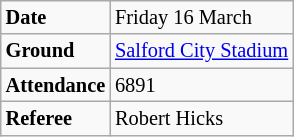<table class="wikitable" style="font-size:85%;">
<tr>
<td><strong>Date</strong></td>
<td>Friday 16 March</td>
</tr>
<tr>
<td><strong>Ground</strong></td>
<td><a href='#'>Salford City Stadium</a></td>
</tr>
<tr>
<td><strong>Attendance</strong></td>
<td>6891</td>
</tr>
<tr>
<td><strong>Referee</strong></td>
<td>Robert Hicks</td>
</tr>
</table>
